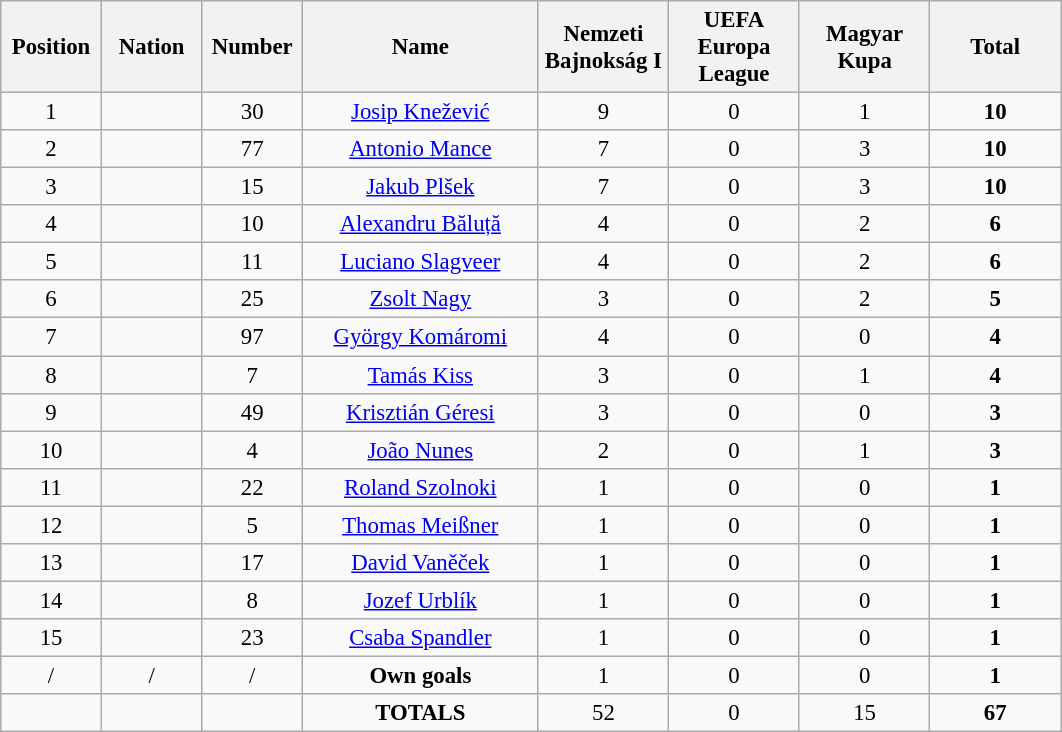<table class="wikitable" style="font-size: 95%; text-align: center;">
<tr>
<th width=60>Position</th>
<th width=60>Nation</th>
<th width=60>Number</th>
<th width=150>Name</th>
<th width=80>Nemzeti Bajnokság I</th>
<th width=80>UEFA Europa League</th>
<th width=80>Magyar Kupa</th>
<th width=80>Total</th>
</tr>
<tr>
<td>1</td>
<td></td>
<td>30</td>
<td><a href='#'>Josip Knežević</a></td>
<td>9</td>
<td>0</td>
<td>1</td>
<td><strong>10</strong></td>
</tr>
<tr>
<td>2</td>
<td></td>
<td>77</td>
<td><a href='#'>Antonio Mance</a></td>
<td>7</td>
<td>0</td>
<td>3</td>
<td><strong>10</strong></td>
</tr>
<tr>
<td>3</td>
<td></td>
<td>15</td>
<td><a href='#'>Jakub Plšek</a></td>
<td>7</td>
<td>0</td>
<td>3</td>
<td><strong>10</strong></td>
</tr>
<tr>
<td>4</td>
<td></td>
<td>10</td>
<td><a href='#'>Alexandru Băluță</a></td>
<td>4</td>
<td>0</td>
<td>2</td>
<td><strong>6</strong></td>
</tr>
<tr>
<td>5</td>
<td></td>
<td>11</td>
<td><a href='#'>Luciano Slagveer</a></td>
<td>4</td>
<td>0</td>
<td>2</td>
<td><strong>6</strong></td>
</tr>
<tr>
<td>6</td>
<td></td>
<td>25</td>
<td><a href='#'>Zsolt Nagy</a></td>
<td>3</td>
<td>0</td>
<td>2</td>
<td><strong>5</strong></td>
</tr>
<tr>
<td>7</td>
<td></td>
<td>97</td>
<td><a href='#'>György Komáromi</a></td>
<td>4</td>
<td>0</td>
<td>0</td>
<td><strong>4</strong></td>
</tr>
<tr>
<td>8</td>
<td></td>
<td>7</td>
<td><a href='#'>Tamás Kiss</a></td>
<td>3</td>
<td>0</td>
<td>1</td>
<td><strong>4</strong></td>
</tr>
<tr>
<td>9</td>
<td></td>
<td>49</td>
<td><a href='#'>Krisztián Géresi</a></td>
<td>3</td>
<td>0</td>
<td>0</td>
<td><strong>3</strong></td>
</tr>
<tr>
<td>10</td>
<td></td>
<td>4</td>
<td><a href='#'>João Nunes</a></td>
<td>2</td>
<td>0</td>
<td>1</td>
<td><strong>3</strong></td>
</tr>
<tr>
<td>11</td>
<td></td>
<td>22</td>
<td><a href='#'>Roland Szolnoki</a></td>
<td>1</td>
<td>0</td>
<td>0</td>
<td><strong>1</strong></td>
</tr>
<tr>
<td>12</td>
<td></td>
<td>5</td>
<td><a href='#'>Thomas Meißner</a></td>
<td>1</td>
<td>0</td>
<td>0</td>
<td><strong>1</strong></td>
</tr>
<tr>
<td>13</td>
<td></td>
<td>17</td>
<td><a href='#'>David Vaněček</a></td>
<td>1</td>
<td>0</td>
<td>0</td>
<td><strong>1</strong></td>
</tr>
<tr>
<td>14</td>
<td></td>
<td>8</td>
<td><a href='#'>Jozef Urblík</a></td>
<td>1</td>
<td>0</td>
<td>0</td>
<td><strong>1</strong></td>
</tr>
<tr>
<td>15</td>
<td></td>
<td>23</td>
<td><a href='#'>Csaba Spandler</a></td>
<td>1</td>
<td>0</td>
<td>0</td>
<td><strong>1</strong></td>
</tr>
<tr>
<td>/</td>
<td>/</td>
<td>/</td>
<td><strong>Own goals</strong></td>
<td>1</td>
<td>0</td>
<td>0</td>
<td><strong>1</strong></td>
</tr>
<tr>
<td></td>
<td></td>
<td></td>
<td><strong>TOTALS</strong></td>
<td>52</td>
<td>0</td>
<td>15</td>
<td><strong>67</strong></td>
</tr>
</table>
